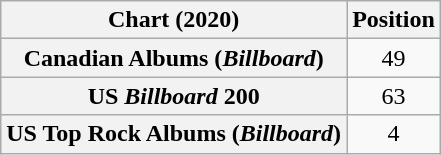<table class="wikitable sortable plainrowheaders" style="text-align:center">
<tr>
<th scope="col">Chart (2020)</th>
<th scope="col">Position</th>
</tr>
<tr>
<th scope="row">Canadian Albums (<em>Billboard</em>)</th>
<td>49</td>
</tr>
<tr>
<th scope="row">US <em>Billboard</em> 200</th>
<td>63</td>
</tr>
<tr>
<th scope="row">US Top Rock Albums (<em>Billboard</em>)</th>
<td>4</td>
</tr>
</table>
